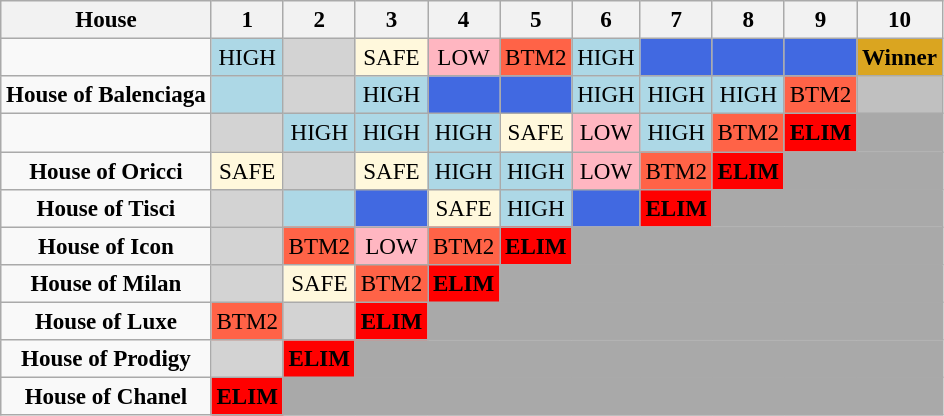<table class="wikitable" border="2" style="text-align: center; font-size: 96%;">
<tr>
<th>House</th>
<th>1</th>
<th>2</th>
<th>3</th>
<th>4</th>
<th>5</th>
<th>6</th>
<th>7</th>
<th>8</th>
<th>9</th>
<th>10</th>
</tr>
<tr>
<td></td>
<td bgcolor="lightblue">HIGH</td>
<td bgcolor="lightgray"></td>
<td bgcolor="cornsilk">SAFE</td>
<td style="background:lightpink;">LOW</td>
<td bgcolor="tomato">BTM2</td>
<td bgcolor="lightblue">HIGH</td>
<td bgcolor="royalblue"><strong></strong></td>
<td bgcolor="royalblue"><strong></strong></td>
<td bgcolor="royalblue"><strong></strong></td>
<td bgcolor="goldenrod"><strong>Winner</strong></td>
</tr>
<tr>
<td><strong>House of Balenciaga</strong></td>
<td bgcolor="lightblue"></td>
<td bgcolor="lightgray"></td>
<td bgcolor="lightblue">HIGH</td>
<td bgcolor="royalblue"><strong></strong></td>
<td bgcolor="royalblue"><strong></strong></td>
<td bgcolor="lightblue">HIGH</td>
<td bgcolor="lightblue">HIGH</td>
<td bgcolor="lightblue">HIGH</td>
<td bgcolor="tomato">BTM2</td>
<td bgcolor="silver"></td>
</tr>
<tr>
<td></td>
<td bgcolor="lightgray"></td>
<td bgcolor="lightblue">HIGH</td>
<td bgcolor="lightblue">HIGH</td>
<td bgcolor="lightblue">HIGH</td>
<td style="background:cornsilk;">SAFE</td>
<td style="background:lightpink;">LOW</td>
<td bgcolor="lightblue">HIGH</td>
<td bgcolor="tomato">BTM2</td>
<td bgcolor="red"><strong>ELIM</strong></td>
<td colspan="1" bgcolor="darkgray"></td>
</tr>
<tr>
<td><strong>House of Oricci</strong></td>
<td bgcolor="cornsilk">SAFE</td>
<td bgcolor="lightgray"></td>
<td bgcolor="cornsilk">SAFE</td>
<td bgcolor="lightblue">HIGH</td>
<td bgcolor="lightblue">HIGH</td>
<td style="background:lightpink;">LOW</td>
<td bgcolor="tomato">BTM2</td>
<td bgcolor="red"><strong>ELIM</strong></td>
<td colspan="2" bgcolor="darkgray"></td>
</tr>
<tr>
<td><strong>House of Tisci</strong></td>
<td bgcolor="lightgray"></td>
<td bgcolor="lightblue"></td>
<td bgcolor="royalblue"><strong></strong></td>
<td bgcolor="cornsilk">SAFE</td>
<td bgcolor="lightblue">HIGH</td>
<td bgcolor="royalblue"><strong></strong></td>
<td bgcolor="red"><strong>ELIM</strong></td>
<td colspan="3" bgcolor="darkgray"></td>
</tr>
<tr>
<td><strong>House of Icon</strong></td>
<td bgcolor="lightgray"></td>
<td bgcolor="tomato">BTM2</td>
<td style="background:lightpink;">LOW</td>
<td bgcolor="tomato">BTM2</td>
<td bgcolor="red"><strong>ELIM</strong></td>
<td colspan="5" bgcolor="darkgray"></td>
</tr>
<tr>
<td><strong>House of Milan</strong></td>
<td bgcolor="lightgray"></td>
<td bgcolor="cornsilk">SAFE</td>
<td bgcolor="tomato">BTM2</td>
<td bgcolor="red"><strong>ELIM</strong></td>
<td colspan="6" bgcolor="darkgray"></td>
</tr>
<tr>
<td><strong>House of Luxe</strong></td>
<td bgcolor="tomato">BTM2</td>
<td bgcolor="lightgray"></td>
<td bgcolor="red"><strong>ELIM</strong></td>
<td colspan="7" bgcolor="darkgray"></td>
</tr>
<tr>
<td><strong>House of Prodigy</strong></td>
<td bgcolor="lightgray"></td>
<td bgcolor="red"><strong>ELIM</strong></td>
<td colspan= "8" bgcolor ="darkgray"></td>
</tr>
<tr>
<td><strong>House of Chanel</strong></td>
<td bgcolor="red"><strong>ELIM</strong></td>
<td colspan="9" bgcolor="darkgray"></td>
</tr>
</table>
